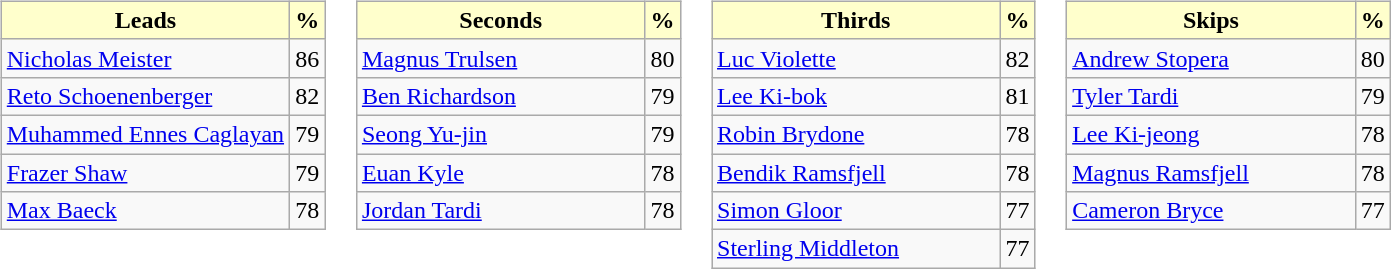<table>
<tr>
<td valign=top><br><table class="wikitable">
<tr>
<th style="background:#ffc; width:185px;">Leads</th>
<th style="background:#ffc;">%</th>
</tr>
<tr>
<td> <a href='#'>Nicholas Meister</a></td>
<td>86</td>
</tr>
<tr>
<td> <a href='#'>Reto Schoenenberger</a></td>
<td>82</td>
</tr>
<tr>
<td> <a href='#'>Muhammed Ennes Caglayan</a></td>
<td>79</td>
</tr>
<tr>
<td> <a href='#'>Frazer Shaw</a></td>
<td>79</td>
</tr>
<tr>
<td> <a href='#'>Max Baeck</a></td>
<td>78</td>
</tr>
</table>
</td>
<td valign=top><br><table class="wikitable">
<tr>
<th style="background:#ffc; width:185px;">Seconds</th>
<th style="background:#ffc;">%</th>
</tr>
<tr>
<td> <a href='#'>Magnus Trulsen</a></td>
<td>80</td>
</tr>
<tr>
<td> <a href='#'>Ben Richardson</a></td>
<td>79</td>
</tr>
<tr>
<td> <a href='#'>Seong Yu-jin</a></td>
<td>79</td>
</tr>
<tr>
<td> <a href='#'>Euan Kyle</a></td>
<td>78</td>
</tr>
<tr>
<td> <a href='#'>Jordan Tardi</a></td>
<td>78</td>
</tr>
</table>
</td>
<td valign=top><br><table class="wikitable">
<tr>
<th style="background:#ffc; width:185px;">Thirds</th>
<th style="background:#ffc;">%</th>
</tr>
<tr>
<td> <a href='#'>Luc Violette</a></td>
<td>82</td>
</tr>
<tr>
<td> <a href='#'>Lee Ki-bok</a></td>
<td>81</td>
</tr>
<tr>
<td> <a href='#'>Robin Brydone</a></td>
<td>78</td>
</tr>
<tr>
<td> <a href='#'>Bendik Ramsfjell</a></td>
<td>78</td>
</tr>
<tr>
<td> <a href='#'>Simon Gloor</a></td>
<td>77</td>
</tr>
<tr>
<td> <a href='#'>Sterling Middleton</a></td>
<td>77</td>
</tr>
</table>
</td>
<td valign=top><br><table class="wikitable">
<tr>
<th style="background:#ffc; width:185px;">Skips</th>
<th style="background:#ffc;">%</th>
</tr>
<tr>
<td> <a href='#'>Andrew Stopera</a></td>
<td>80</td>
</tr>
<tr>
<td> <a href='#'>Tyler Tardi</a></td>
<td>79</td>
</tr>
<tr>
<td> <a href='#'>Lee Ki-jeong</a></td>
<td>78</td>
</tr>
<tr>
<td> <a href='#'>Magnus Ramsfjell</a></td>
<td>78</td>
</tr>
<tr>
<td> <a href='#'>Cameron Bryce</a></td>
<td>77</td>
</tr>
</table>
</td>
</tr>
</table>
